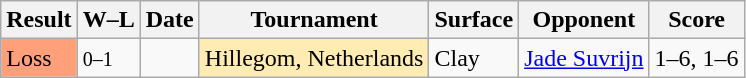<table class="sortable wikitable">
<tr>
<th>Result</th>
<th class="unsortable">W–L</th>
<th>Date</th>
<th>Tournament</th>
<th>Surface</th>
<th>Opponent</th>
<th class="unsortable">Score</th>
</tr>
<tr>
<td style="background:#ffa07a;">Loss</td>
<td><small>0–1</small></td>
<td></td>
<td bgcolor=#ffecb2>Hillegom, Netherlands</td>
<td>Clay</td>
<td> <a href='#'>Jade Suvrijn</a></td>
<td>1–6, 1–6</td>
</tr>
</table>
